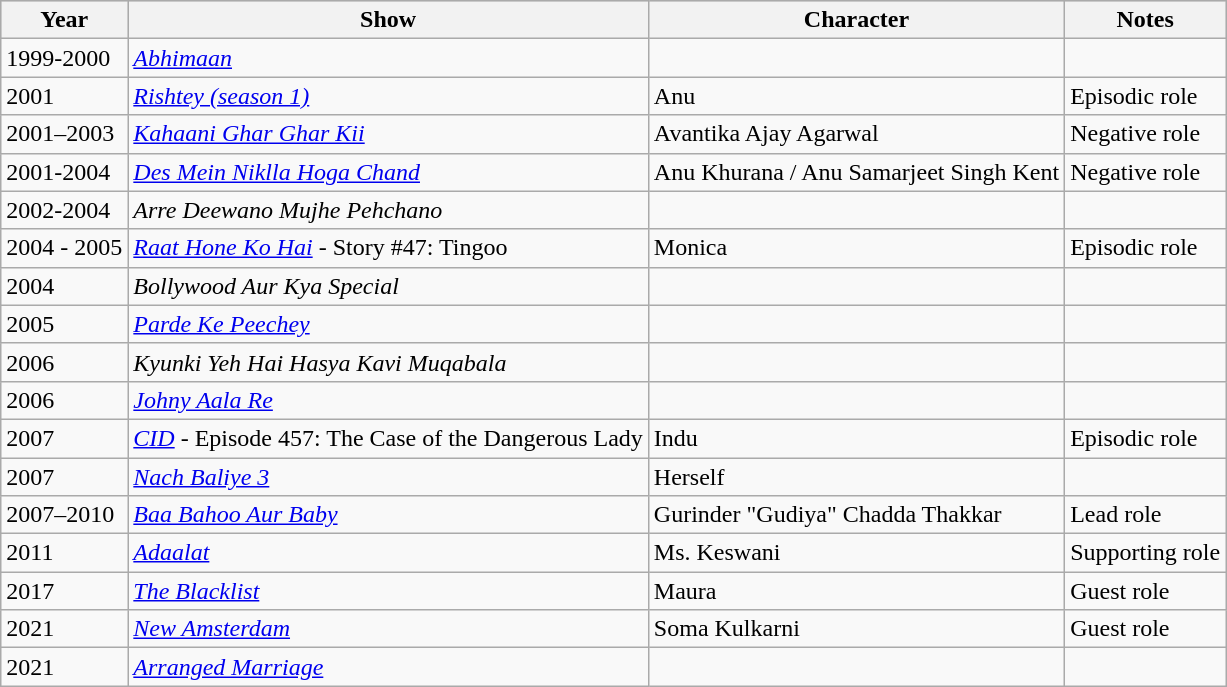<table class="wikitable">
<tr style="background:#ccc; text-align:center;">
<th>Year</th>
<th>Show</th>
<th>Character</th>
<th>Notes</th>
</tr>
<tr>
<td>1999-2000</td>
<td><em><a href='#'>Abhimaan</a></em></td>
<td></td>
<td></td>
</tr>
<tr>
<td>2001</td>
<td><em><a href='#'>Rishtey (season 1)</a></em></td>
<td>Anu</td>
<td>Episodic role</td>
</tr>
<tr>
<td>2001–2003</td>
<td><em><a href='#'>Kahaani Ghar Ghar Kii</a></em></td>
<td>Avantika Ajay Agarwal</td>
<td>Negative role</td>
</tr>
<tr>
<td>2001-2004</td>
<td><em><a href='#'>Des Mein Niklla Hoga Chand</a></em></td>
<td>Anu Khurana / Anu Samarjeet Singh Kent</td>
<td>Negative role</td>
</tr>
<tr>
<td>2002-2004</td>
<td><em>Arre Deewano Mujhe Pehchano</em></td>
<td></td>
<td></td>
</tr>
<tr>
<td>2004 - 2005</td>
<td><em><a href='#'>Raat Hone Ko Hai</a></em> - Story #47: Tingoo</td>
<td>Monica</td>
<td>Episodic role</td>
</tr>
<tr>
<td>2004</td>
<td><em>Bollywood Aur Kya Special</em></td>
<td></td>
<td></td>
</tr>
<tr>
<td>2005</td>
<td><em><a href='#'>Parde Ke Peechey</a></em></td>
<td></td>
<td></td>
</tr>
<tr>
<td>2006</td>
<td><em>Kyunki Yeh Hai Hasya Kavi Muqabala</em></td>
<td></td>
<td></td>
</tr>
<tr>
<td>2006</td>
<td><em><a href='#'>Johny Aala Re</a></em></td>
<td></td>
<td></td>
</tr>
<tr>
<td>2007</td>
<td><em><a href='#'>CID</a></em> - Episode 457: The Case of the Dangerous Lady</td>
<td>Indu</td>
<td>Episodic role</td>
</tr>
<tr>
<td>2007</td>
<td><em><a href='#'>Nach Baliye 3</a></em></td>
<td>Herself</td>
<td></td>
</tr>
<tr>
<td>2007–2010</td>
<td><em><a href='#'>Baa Bahoo Aur Baby</a></em></td>
<td>Gurinder "Gudiya" Chadda Thakkar</td>
<td>Lead role</td>
</tr>
<tr>
<td>2011</td>
<td><em><a href='#'>Adaalat</a></em></td>
<td>Ms. Keswani</td>
<td>Supporting role</td>
</tr>
<tr>
<td>2017</td>
<td><em><a href='#'>The Blacklist</a></em></td>
<td>Maura</td>
<td>Guest role</td>
</tr>
<tr>
<td>2021</td>
<td><a href='#'><em>New Amsterdam</em></a></td>
<td>Soma Kulkarni</td>
<td>Guest role</td>
</tr>
<tr>
<td>2021</td>
<td><em><a href='#'>Arranged Marriage</a></em></td>
<td></td>
<td></td>
</tr>
</table>
